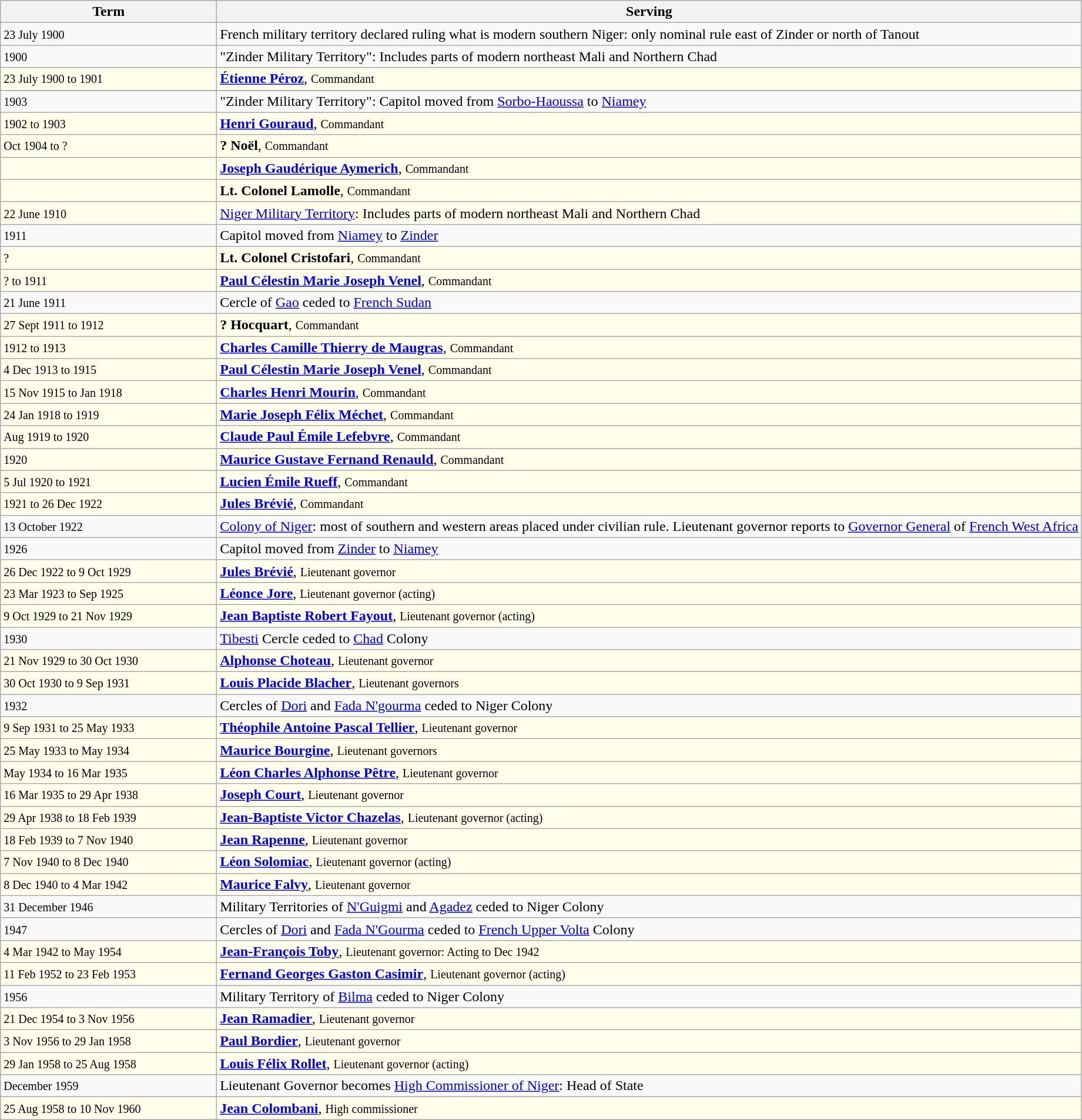<table class="wikitable">
<tr align=left>
<th width="20%">Term</th>
<th width="80%">Serving</th>
</tr>
<tr valign=top>
<td><small>23 July 1900</small></td>
<td colspan="1">French military territory declared ruling what is modern southern Niger: only nominal rule east of Zinder or north of Tanout</td>
</tr>
<tr valign=top>
<td><small>1900</small></td>
<td colspan="1">"Zinder Military Territory": Includes parts of modern northeast Mali and Northern Chad</td>
</tr>
<tr valign=top bgcolor="#ffffec">
<td><small>23 July 1900 to 1901</small></td>
<td><strong><a href='#'>Étienne Péroz</a></strong>, <small>Commandant</small></td>
</tr>
<tr valign=top bgcolor="#ffffec">
</tr>
<tr valign=top>
<td><small>1903</small></td>
<td colspan="1">"Zinder Military Territory": Capitol moved from <a href='#'>Sorbo-Haoussa</a> to <a href='#'>Niamey</a></td>
</tr>
<tr valign=top bgcolor="#ffffec">
<td><small>1902 to 1903</small></td>
<td><strong><a href='#'>Henri Gouraud</a></strong>, <small>Commandant</small></td>
</tr>
<tr valign=top bgcolor="#ffffec">
<td><small>Oct 1904 to ?</small></td>
<td><strong>? Noël</strong>, <small>Commandant</small></td>
</tr>
<tr valign=top bgcolor="#ffffec">
<td><small></small></td>
<td><strong><a href='#'>Joseph Gaudérique Aymerich</a></strong>, <small>Commandant</small></td>
</tr>
<tr valign=top bgcolor="#ffffec">
<td><small></small></td>
<td><strong>Lt. Colonel Lamolle</strong>, <small>Commandant</small></td>
</tr>
<tr valign=top bgcolor="#ffffec">
<td><small>22 June 1910</small></td>
<td colspan="1"><a href='#'>Niger Military Territory</a>: Includes parts of modern northeast Mali and Northern Chad</td>
</tr>
<tr valign=top>
<td><small>1911</small></td>
<td colspan="1">Capitol moved from <a href='#'>Niamey</a> to <a href='#'>Zinder</a></td>
</tr>
<tr valign=top bgcolor="#ffffec">
<td><small>?</small></td>
<td><strong>Lt. Colonel Cristofari</strong>, <small>Commandant</small></td>
</tr>
<tr valign=top bgcolor="#ffffec">
<td><small>? to 1911</small></td>
<td><strong><a href='#'>Paul Célestin Marie Joseph Venel</a></strong>, <small>Commandant</small></td>
</tr>
<tr valign=top>
<td><small>21 June 1911</small></td>
<td colspan="1">Cercle of <a href='#'>Gao</a> ceded to <a href='#'>French Sudan</a></td>
</tr>
<tr valign=top bgcolor="#ffffec">
<td><small>27 Sept 1911 to 1912</small></td>
<td><strong>? Hocquart</strong>, <small>Commandant</small></td>
</tr>
<tr valign=top bgcolor="#ffffec">
<td><small>1912 to 1913</small></td>
<td><strong><a href='#'>Charles Camille Thierry de Maugras</a></strong>, <small>Commandant</small></td>
</tr>
<tr valign=top bgcolor="#ffffec">
<td><small>4 Dec 1913 to 1915</small></td>
<td><strong><a href='#'>Paul Célestin Marie Joseph Venel</a></strong>, <small>Commandant</small></td>
</tr>
<tr valign=top bgcolor="#ffffec">
<td><small>15 Nov 1915 to Jan 1918</small></td>
<td><strong><a href='#'>Charles Henri Mourin</a></strong>, <small>Commandant</small></td>
</tr>
<tr valign=top bgcolor="#ffffec">
<td><small>24 Jan 1918 to 1919</small></td>
<td><strong><a href='#'>Marie Joseph Félix Méchet</a></strong>, <small>Commandant</small></td>
</tr>
<tr valign=top bgcolor="#ffffec">
<td><small>Aug 1919 to 1920</small></td>
<td><strong><a href='#'>Claude Paul Émile Lefebvre</a></strong>, <small>Commandant</small></td>
</tr>
<tr valign=top bgcolor="#ffffec">
<td><small>1920</small></td>
<td><strong><a href='#'>Maurice Gustave Fernand Renauld</a></strong>, <small>Commandant</small></td>
</tr>
<tr valign=top bgcolor="#ffffec">
<td><small>5 Jul 1920 to 1921</small></td>
<td><strong><a href='#'>Lucien Émile Rueff</a></strong>, <small>Commandant</small></td>
</tr>
<tr valign=top bgcolor="#ffffec">
<td><small>1921 to 26 Dec 1922</small></td>
<td><strong><a href='#'>Jules Brévié</a></strong>, <small>Commandant</small></td>
</tr>
<tr valign=top>
<td><small>13 October 1922</small></td>
<td colspan="1"><a href='#'>Colony of Niger</a>: most of southern and western areas placed under civilian rule. Lieutenant governor reports to <a href='#'>Governor General</a> of <a href='#'>French West Africa</a></td>
</tr>
<tr valign=top>
<td><small>1926</small></td>
<td colspan="1">Capitol moved from <a href='#'>Zinder</a> to <a href='#'>Niamey</a></td>
</tr>
<tr valign=top bgcolor="#ffffec">
<td><small>26 Dec 1922 to 9 Oct 1929</small></td>
<td><strong><a href='#'>Jules Brévié</a></strong>, <small>Lieutenant governor</small></td>
</tr>
<tr valign=top bgcolor="#ffffec">
<td><small>23 Mar 1923 to Sep 1925</small></td>
<td><strong><a href='#'>Léonce Jore</a></strong>, <small>Lieutenant governor (acting)</small></td>
</tr>
<tr valign=top bgcolor="#ffffec">
<td><small>9 Oct 1929 to 21 Nov 1929</small></td>
<td><strong><a href='#'>Jean Baptiste Robert Fayout</a></strong>, <small>Lieutenant governor (acting)</small></td>
</tr>
<tr valign=top>
<td><small>1930</small></td>
<td colspan="1"><a href='#'>Tibesti</a> Cercle ceded to <a href='#'>Chad</a> Colony</td>
</tr>
<tr valign=top bgcolor="#ffffec">
<td><small>21 Nov 1929 to 30 Oct 1930</small></td>
<td><strong><a href='#'>Alphonse Choteau</a></strong>, <small>Lieutenant governor</small></td>
</tr>
<tr valign=top bgcolor="#ffffec">
<td><small>30 Oct 1930 to 9 Sep 1931</small></td>
<td><strong><a href='#'>Louis Placide Blacher</a></strong>, <small>Lieutenant governors</small></td>
</tr>
<tr valign=top>
<td><small>1932</small></td>
<td colspan="1">Cercles of <a href='#'>Dori</a> and <a href='#'>Fada N'gourma</a> ceded to Niger Colony</td>
</tr>
<tr valign=top bgcolor="#ffffec">
<td><small>9 Sep 1931 to 25 May 1933</small></td>
<td><strong><a href='#'>Théophile Antoine Pascal Tellier</a></strong>, <small>Lieutenant governor</small></td>
</tr>
<tr valign=top bgcolor="#ffffec">
<td><small>25 May 1933 to May 1934</small></td>
<td><strong><a href='#'>Maurice Bourgine</a></strong>, <small>Lieutenant governors</small></td>
</tr>
<tr valign=top bgcolor="#ffffec">
<td><small>May 1934 to 16 Mar 1935</small></td>
<td><strong><a href='#'>Léon Charles Alphonse Pêtre</a></strong>, <small>Lieutenant governor</small></td>
</tr>
<tr valign=top bgcolor="#ffffec">
<td><small>16 Mar 1935 to 29 Apr 1938</small></td>
<td><strong><a href='#'>Joseph Court</a></strong>, <small>Lieutenant governor</small></td>
</tr>
<tr valign=top bgcolor="#ffffec">
<td><small>29 Apr 1938 to 18 Feb 1939</small></td>
<td><strong><a href='#'>Jean-Baptiste Victor Chazelas</a></strong>, <small>Lieutenant governor (acting)</small></td>
</tr>
<tr valign=top bgcolor="#ffffec">
<td><small>18 Feb 1939 to 7 Nov 1940</small></td>
<td><strong><a href='#'>Jean Rapenne</a></strong>, <small>Lieutenant governor</small></td>
</tr>
<tr valign=top bgcolor="#ffffec">
<td><small>7 Nov 1940 to 8 Dec 1940</small></td>
<td><strong><a href='#'>Léon Solomiac</a></strong>, <small>Lieutenant governor (acting)</small></td>
</tr>
<tr valign=top bgcolor="#ffffec">
<td><small>8 Dec 1940 to 4 Mar 1942</small></td>
<td><strong><a href='#'>Maurice Falvy</a></strong>, <small>Lieutenant governor</small></td>
</tr>
<tr valign=top>
<td><small>31 December 1946</small></td>
<td colspan="1">Military Territories of <a href='#'>N'Guigmi</a> and <a href='#'>Agadez</a> ceded to Niger Colony</td>
</tr>
<tr valign=top>
<td><small>1947</small></td>
<td colspan="1">Cercles of <a href='#'>Dori</a> and <a href='#'>Fada N'Gourma</a> ceded to <a href='#'>French Upper Volta</a> Colony</td>
</tr>
<tr valign=top bgcolor="#ffffec">
<td><small>4 Mar 1942 to May 1954</small></td>
<td><strong><a href='#'>Jean-François Toby</a></strong>, <small>Lieutenant governor: Acting to Dec 1942</small></td>
</tr>
<tr valign=top bgcolor="#ffffec">
<td><small>11 Feb 1952 to 23 Feb 1953</small></td>
<td><strong><a href='#'>Fernand Georges Gaston Casimir</a></strong>, <small>Lieutenant governor (acting)</small></td>
</tr>
<tr valign=top>
<td><small>1956</small></td>
<td colspan="1">Military Territory of <a href='#'>Bilma</a> ceded to Niger Colony</td>
</tr>
<tr valign=top bgcolor="#ffffec">
<td><small>21 Dec 1954 to 3 Nov 1956</small></td>
<td><strong><a href='#'>Jean Ramadier</a></strong>, <small>Lieutenant governor</small></td>
</tr>
<tr valign=top bgcolor="#ffffec">
<td><small>3 Nov 1956 to 29 Jan 1958</small></td>
<td><strong><a href='#'>Paul Bordier</a></strong>, <small>Lieutenant governor</small></td>
</tr>
<tr valign=top bgcolor="#ffffec">
<td><small>29 Jan 1958 to 25 Aug 1958</small></td>
<td><strong><a href='#'>Louis Félix Rollet</a></strong>, <small>Lieutenant governor (acting)</small></td>
</tr>
<tr valign=top>
<td><small>December 1959</small></td>
<td colspan="1">Lieutenant Governor becomes <a href='#'>High Commissioner of Niger</a>: Head of State</td>
</tr>
<tr valign=top bgcolor="#ffffec">
<td><small>25 Aug 1958 to 10 Nov 1960</small></td>
<td><strong><a href='#'>Jean Colombani</a></strong>, <small>High commissioner</small></td>
</tr>
</table>
